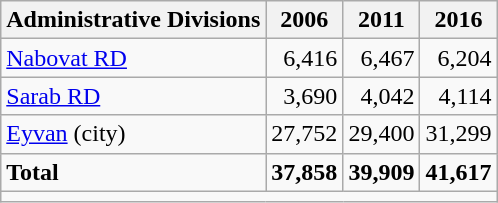<table class="wikitable">
<tr>
<th>Administrative Divisions</th>
<th>2006</th>
<th>2011</th>
<th>2016</th>
</tr>
<tr>
<td><a href='#'>Nabovat RD</a></td>
<td style="text-align: right;">6,416</td>
<td style="text-align: right;">6,467</td>
<td style="text-align: right;">6,204</td>
</tr>
<tr>
<td><a href='#'>Sarab RD</a></td>
<td style="text-align: right;">3,690</td>
<td style="text-align: right;">4,042</td>
<td style="text-align: right;">4,114</td>
</tr>
<tr>
<td><a href='#'>Eyvan</a> (city)</td>
<td style="text-align: right;">27,752</td>
<td style="text-align: right;">29,400</td>
<td style="text-align: right;">31,299</td>
</tr>
<tr>
<td><strong>Total</strong></td>
<td style="text-align: right;"><strong>37,858</strong></td>
<td style="text-align: right;"><strong>39,909</strong></td>
<td style="text-align: right;"><strong>41,617</strong></td>
</tr>
<tr>
<td colspan=4></td>
</tr>
</table>
